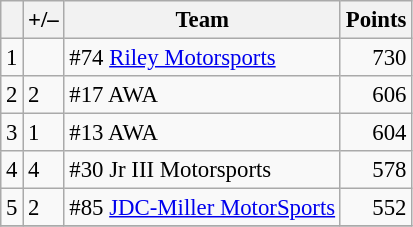<table class="wikitable" style="font-size: 95%;">
<tr>
<th scope="col"></th>
<th scope="col">+/–</th>
<th scope="col">Team</th>
<th scope="col">Points</th>
</tr>
<tr>
<td align=center>1</td>
<td align="left"></td>
<td> #74 <a href='#'>Riley Motorsports</a></td>
<td align=right>730</td>
</tr>
<tr>
<td align=center>2</td>
<td align="left"> 2</td>
<td> #17 AWA</td>
<td align=right>606</td>
</tr>
<tr>
<td align=center>3</td>
<td align="left"> 1</td>
<td> #13 AWA</td>
<td align=right>604</td>
</tr>
<tr>
<td align=center>4</td>
<td align="left"> 4</td>
<td> #30 Jr III Motorsports</td>
<td align=right>578</td>
</tr>
<tr>
<td align=center>5</td>
<td align="left"> 2</td>
<td> #85 <a href='#'>JDC-Miller MotorSports</a></td>
<td align=right>552</td>
</tr>
<tr>
</tr>
</table>
